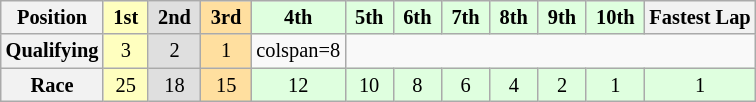<table class="wikitable" style="font-size:85%; text-align:center">
<tr>
<th>Position</th>
<td style="background:#ffffbf;"> <strong>1st</strong> </td>
<td style="background:#dfdfdf;"> <strong>2nd</strong> </td>
<td style="background:#ffdf9f;"> <strong>3rd</strong> </td>
<td style="background:#dfffdf;"> <strong>4th</strong> </td>
<td style="background:#dfffdf;"> <strong>5th</strong> </td>
<td style="background:#dfffdf;"> <strong>6th</strong> </td>
<td style="background:#dfffdf;"> <strong>7th</strong> </td>
<td style="background:#dfffdf;"> <strong>8th</strong> </td>
<td style="background:#dfffdf;"> <strong>9th</strong> </td>
<td style="background:#dfffdf;"> <strong>10th</strong> </td>
<th>Fastest Lap</th>
</tr>
<tr>
<th>Qualifying</th>
<td style="background:#ffffbf;">3</td>
<td style="background:#dfdfdf;">2</td>
<td style="background:#ffdf9f;">1</td>
<td>colspan=8 </td>
</tr>
<tr>
<th>Race</th>
<td style="background:#FFFFBF;">25</td>
<td style="background:#DFDFDF;">18</td>
<td style="background:#FFDF9F;">15</td>
<td style="background:#DFFFDF;">12</td>
<td style="background:#DFFFDF;">10</td>
<td style="background:#DFFFDF;">8</td>
<td style="background:#DFFFDF;">6</td>
<td style="background:#DFFFDF;">4</td>
<td style="background:#DFFFDF;">2</td>
<td style="background:#DFFFDF;">1</td>
<td style="background:#DFFFDF;">1</td>
</tr>
</table>
